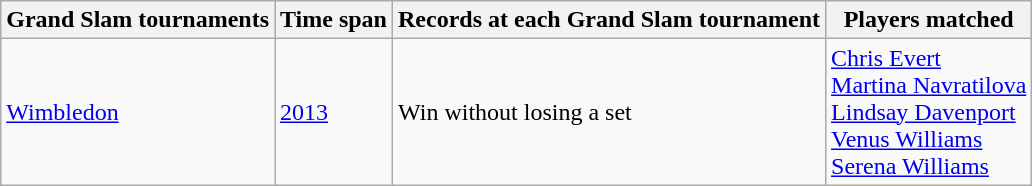<table class="wikitable collapsible collapsed">
<tr>
<th>Grand Slam tournaments</th>
<th>Time span</th>
<th>Records at each Grand Slam tournament</th>
<th>Players matched</th>
</tr>
<tr>
<td><a href='#'>Wimbledon</a></td>
<td><a href='#'>2013</a></td>
<td>Win without losing a set</td>
<td><a href='#'>Chris Evert</a><br><a href='#'>Martina Navratilova</a><br><a href='#'>Lindsay Davenport</a><br><a href='#'>Venus Williams</a><br><a href='#'>Serena Williams</a></td>
</tr>
</table>
